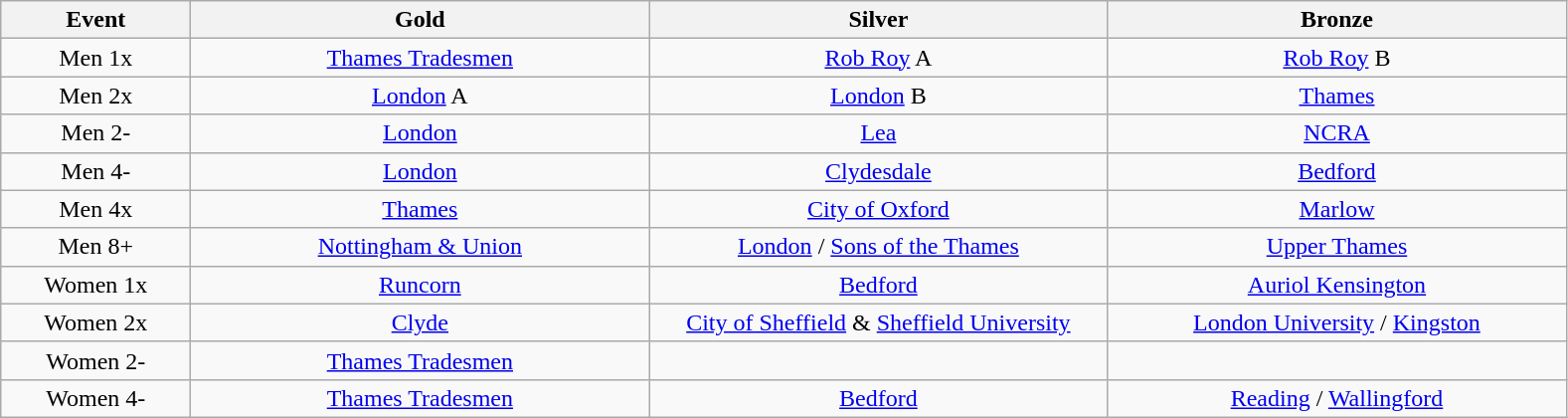<table class="wikitable" style="text-align:center">
<tr>
<th width=120>Event</th>
<th width=300>Gold</th>
<th width=300>Silver</th>
<th width=300>Bronze</th>
</tr>
<tr>
<td>Men 1x</td>
<td><a href='#'>Thames Tradesmen</a></td>
<td><a href='#'>Rob Roy</a> A</td>
<td><a href='#'>Rob Roy</a> B</td>
</tr>
<tr>
<td>Men 2x</td>
<td><a href='#'>London</a> A</td>
<td><a href='#'>London</a> B</td>
<td><a href='#'>Thames</a></td>
</tr>
<tr>
<td>Men 2-</td>
<td><a href='#'>London</a></td>
<td><a href='#'>Lea</a></td>
<td><a href='#'>NCRA</a></td>
</tr>
<tr>
<td>Men 4-</td>
<td><a href='#'>London</a></td>
<td><a href='#'>Clydesdale</a></td>
<td><a href='#'>Bedford</a></td>
</tr>
<tr>
<td>Men 4x</td>
<td><a href='#'>Thames</a></td>
<td><a href='#'>City of Oxford</a></td>
<td><a href='#'>Marlow</a></td>
</tr>
<tr>
<td>Men 8+</td>
<td><a href='#'>Nottingham & Union</a></td>
<td><a href='#'>London</a> / <a href='#'>Sons of the Thames</a></td>
<td><a href='#'>Upper Thames</a></td>
</tr>
<tr>
<td>Women 1x</td>
<td><a href='#'>Runcorn</a></td>
<td><a href='#'>Bedford</a></td>
<td><a href='#'>Auriol Kensington</a></td>
</tr>
<tr>
<td>Women 2x</td>
<td><a href='#'>Clyde</a></td>
<td><a href='#'>City of Sheffield</a> & <a href='#'>Sheffield University</a></td>
<td><a href='#'>London University</a> / <a href='#'>Kingston</a></td>
</tr>
<tr>
<td>Women 2-</td>
<td><a href='#'>Thames Tradesmen</a></td>
<td></td>
<td></td>
</tr>
<tr>
<td>Women 4-</td>
<td><a href='#'>Thames Tradesmen</a></td>
<td><a href='#'>Bedford</a></td>
<td><a href='#'>Reading</a> / <a href='#'>Wallingford</a></td>
</tr>
</table>
